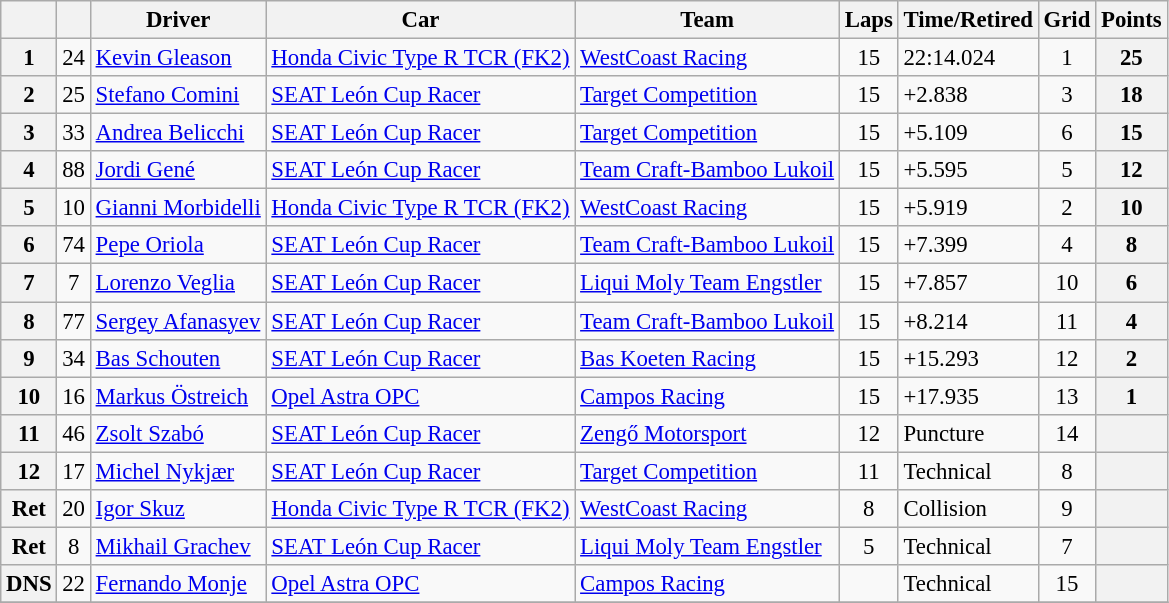<table class="wikitable sortable" style="font-size:95%">
<tr>
<th></th>
<th></th>
<th>Driver</th>
<th>Car</th>
<th>Team</th>
<th>Laps</th>
<th>Time/Retired</th>
<th>Grid</th>
<th>Points</th>
</tr>
<tr>
<th>1</th>
<td align=center>24</td>
<td> <a href='#'>Kevin Gleason</a></td>
<td><a href='#'>Honda Civic Type R TCR (FK2)</a></td>
<td> <a href='#'>WestCoast Racing</a></td>
<td align=center>15</td>
<td>22:14.024</td>
<td align=center>1</td>
<th>25</th>
</tr>
<tr>
<th>2</th>
<td align=center>25</td>
<td> <a href='#'>Stefano Comini</a></td>
<td><a href='#'>SEAT León Cup Racer</a></td>
<td> <a href='#'>Target Competition</a></td>
<td align=center>15</td>
<td>+2.838</td>
<td align=center>3</td>
<th>18</th>
</tr>
<tr>
<th>3</th>
<td align=center>33</td>
<td> <a href='#'>Andrea Belicchi</a></td>
<td><a href='#'>SEAT León Cup Racer</a></td>
<td> <a href='#'>Target Competition</a></td>
<td align=center>15</td>
<td>+5.109</td>
<td align=center>6</td>
<th>15</th>
</tr>
<tr>
<th>4</th>
<td align=center>88</td>
<td> <a href='#'>Jordi Gené</a></td>
<td><a href='#'>SEAT León Cup Racer</a></td>
<td> <a href='#'>Team Craft-Bamboo Lukoil</a></td>
<td align=center>15</td>
<td>+5.595</td>
<td align=center>5</td>
<th>12</th>
</tr>
<tr>
<th>5</th>
<td align=center>10</td>
<td> <a href='#'>Gianni Morbidelli</a></td>
<td><a href='#'>Honda Civic Type R TCR (FK2)</a></td>
<td> <a href='#'>WestCoast Racing</a></td>
<td align=center>15</td>
<td>+5.919</td>
<td align=center>2</td>
<th>10</th>
</tr>
<tr>
<th>6</th>
<td align=center>74</td>
<td> <a href='#'>Pepe Oriola</a></td>
<td><a href='#'>SEAT León Cup Racer</a></td>
<td> <a href='#'>Team Craft-Bamboo Lukoil</a></td>
<td align=center>15</td>
<td>+7.399</td>
<td align=center>4</td>
<th>8</th>
</tr>
<tr>
<th>7</th>
<td align=center>7</td>
<td> <a href='#'>Lorenzo Veglia</a></td>
<td><a href='#'>SEAT León Cup Racer</a></td>
<td> <a href='#'>Liqui Moly Team Engstler</a></td>
<td align=center>15</td>
<td>+7.857</td>
<td align=center>10</td>
<th>6</th>
</tr>
<tr>
<th>8</th>
<td align=center>77</td>
<td> <a href='#'>Sergey Afanasyev</a></td>
<td><a href='#'>SEAT León Cup Racer</a></td>
<td> <a href='#'>Team Craft-Bamboo Lukoil</a></td>
<td align=center>15</td>
<td>+8.214</td>
<td align=center>11</td>
<th>4</th>
</tr>
<tr>
<th>9</th>
<td align=center>34</td>
<td> <a href='#'>Bas Schouten</a></td>
<td><a href='#'>SEAT León Cup Racer</a></td>
<td> <a href='#'>Bas Koeten Racing</a></td>
<td align=center>15</td>
<td>+15.293</td>
<td align=center>12</td>
<th>2</th>
</tr>
<tr>
<th>10</th>
<td align=center>16</td>
<td> <a href='#'>Markus Östreich</a></td>
<td><a href='#'>Opel Astra OPC</a></td>
<td> <a href='#'>Campos Racing</a></td>
<td align=center>15</td>
<td>+17.935</td>
<td align=center>13</td>
<th>1</th>
</tr>
<tr>
<th>11</th>
<td align=center>46</td>
<td> <a href='#'>Zsolt Szabó</a></td>
<td><a href='#'>SEAT León Cup Racer</a></td>
<td> <a href='#'>Zengő Motorsport</a></td>
<td align=center>12</td>
<td>Puncture</td>
<td align=center>14</td>
<th></th>
</tr>
<tr>
<th>12</th>
<td align=center>17</td>
<td> <a href='#'>Michel Nykjær</a></td>
<td><a href='#'>SEAT León Cup Racer</a></td>
<td> <a href='#'>Target Competition</a></td>
<td align=center>11</td>
<td>Technical</td>
<td align=center>8</td>
<th></th>
</tr>
<tr>
<th>Ret</th>
<td align=center>20</td>
<td> <a href='#'>Igor Skuz</a></td>
<td><a href='#'>Honda Civic Type R TCR (FK2)</a></td>
<td> <a href='#'>WestCoast Racing</a></td>
<td align=center>8</td>
<td>Collision</td>
<td align=center>9</td>
<th></th>
</tr>
<tr>
<th>Ret</th>
<td align=center>8</td>
<td> <a href='#'>Mikhail Grachev</a></td>
<td><a href='#'>SEAT León Cup Racer</a></td>
<td> <a href='#'>Liqui Moly Team Engstler</a></td>
<td align=center>5</td>
<td>Technical</td>
<td align=center>7</td>
<th></th>
</tr>
<tr>
<th>DNS</th>
<td align=center>22</td>
<td> <a href='#'>Fernando Monje</a></td>
<td><a href='#'>Opel Astra OPC</a></td>
<td> <a href='#'>Campos Racing</a></td>
<td align=center></td>
<td>Technical</td>
<td align=center>15</td>
<th></th>
</tr>
<tr>
</tr>
</table>
